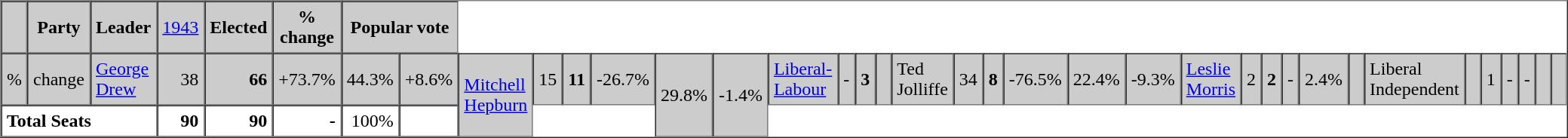<table border="1" cellpadding="4" cellspacing="0" style="border-collapse: collapse border-color: #444444">
<tr bgcolor="CCCCCC">
<th rowspan="2"> </th>
<th rowspan="2">Party</th>
<th rowspan="2">Leader</th>
<td rowspan="2" align="center"><a href='#'>1943</a></td>
<th rowspan="2" align="center">Elected</th>
<th rowspan="2" align="center">% change</th>
<th colspan=2 align="center">Popular vote</th>
</tr>
<tr>
</tr>
<tr bgcolor="CCCCCC">
<td align=center>%</td>
<td align=center>change<br></td>
<td><a href='#'>George Drew</a></td>
<td align="right">38</td>
<td align="right"><strong>66</strong></td>
<td align="right">+73.7%</td>
<td align="right">44.3%</td>
<td align="right">+8.6%<br></td>
<td rowspan=2><a href='#'>Mitchell Hepburn</a></td>
<td align="right">15</td>
<td align="right"><strong>11</strong></td>
<td align="right">-26.7%</td>
<td rowspan=2 align="right">29.8%</td>
<td rowspan=2 align="right">-1.4%<br></td>
<td><a href='#'>Liberal-Labour</a></td>
<td align="right">-</td>
<td align="right"><strong>3</strong></td>
<td align="right"> <br></td>
<td>Ted Jolliffe</td>
<td align="right">34</td>
<td align="right"><strong>8</strong></td>
<td align="right">-76.5%</td>
<td align="right">22.4%</td>
<td align="right">-9.3%<br></td>
<td><a href='#'>Leslie Morris</a></td>
<td align="right">2</td>
<td align="right"><strong>2</strong></td>
<td align="right">-</td>
<td align="right">2.4%</td>
<td align="right"> <br></td>
<td>Liberal Independent</td>
<td> </td>
<td align="right">1</td>
<td align="right">-</td>
<td align="right">-</td>
<td align="right"> </td>
<td align="right"> </td>
</tr>
<tr>
<td colspan="3"><strong>Total Seats</strong></td>
<td align="right"><strong>90</strong></td>
<td align="right"><strong>90</strong></td>
<td align="right"><strong>-</strong></td>
<td align="right">100%</td>
<td align="right"> </td>
</tr>
</table>
